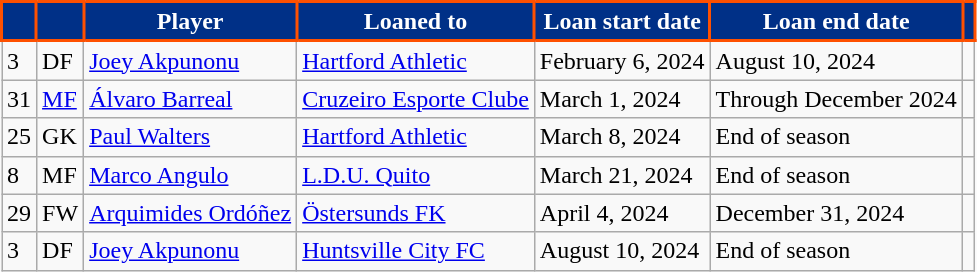<table class="wikitable sortable" style="text-align:left; font-size:100%;">
<tr>
<th style="background-color:#003087; color:#FFFFFF; border:2px solid #FE5000;" scope="col"></th>
<th style="background-color:#003087; color:#FFFFFF; border:2px solid #FE5000;" scope="col"></th>
<th style="background-color:#003087; color:#FFFFFF; border:2px solid #FE5000;" scope="col">Player</th>
<th style="background-color:#003087; color:#FFFFFF; border:2px solid #FE5000;" scope="col">Loaned to</th>
<th style="background-color:#003087; color:#FFFFFF; border:2px solid #FE5000;" scope="col">Loan start date</th>
<th style="background-color:#003087; color:#FFFFFF; border:2px solid #FE5000;" scope="col">Loan end date</th>
<th style="background-color:#003087; color:#FFFFFF; border:2px solid #FE5000;" scope="col"></th>
</tr>
<tr>
<td>3</td>
<td>DF</td>
<td> <a href='#'>Joey Akpunonu</a></td>
<td> <a href='#'>Hartford Athletic</a></td>
<td>February 6, 2024</td>
<td>August 10, 2024</td>
<td></td>
</tr>
<tr>
<td>31</td>
<td><a href='#'>MF</a></td>
<td> <a href='#'>Álvaro Barreal</a></td>
<td> <a href='#'>Cruzeiro Esporte Clube</a></td>
<td>March 1, 2024</td>
<td>Through December 2024</td>
<td></td>
</tr>
<tr>
<td>25</td>
<td>GK</td>
<td> <a href='#'>Paul Walters</a></td>
<td> <a href='#'>Hartford Athletic</a></td>
<td>March 8, 2024</td>
<td>End of season</td>
<td></td>
</tr>
<tr>
<td>8</td>
<td>MF</td>
<td> <a href='#'>Marco Angulo</a></td>
<td> <a href='#'>L.D.U. Quito</a></td>
<td>March 21, 2024</td>
<td>End of season</td>
<td></td>
</tr>
<tr>
<td>29</td>
<td>FW</td>
<td> <a href='#'>Arquimides Ordóñez</a></td>
<td> <a href='#'>Östersunds FK</a></td>
<td>April 4, 2024</td>
<td>December 31, 2024</td>
<td></td>
</tr>
<tr>
<td>3</td>
<td>DF</td>
<td> <a href='#'>Joey Akpunonu</a></td>
<td> <a href='#'>Huntsville City FC</a></td>
<td>August 10, 2024</td>
<td>End of season</td>
<td></td>
</tr>
</table>
